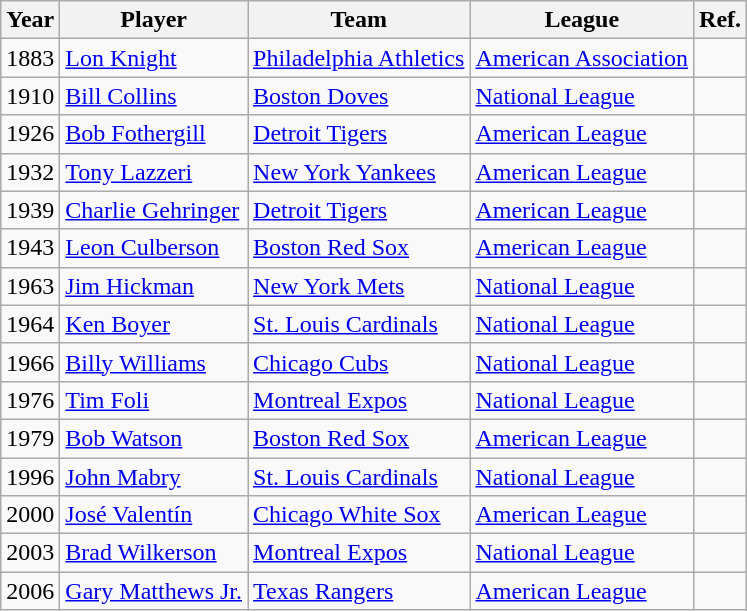<table class="wikitable">
<tr>
<th>Year</th>
<th>Player</th>
<th>Team</th>
<th>League</th>
<th>Ref.</th>
</tr>
<tr>
<td>1883</td>
<td><a href='#'>Lon Knight</a></td>
<td><a href='#'>Philadelphia Athletics</a></td>
<td><a href='#'>American Association</a></td>
<td></td>
</tr>
<tr>
<td>1910</td>
<td><a href='#'>Bill Collins</a></td>
<td><a href='#'>Boston Doves</a></td>
<td><a href='#'>National League</a></td>
<td></td>
</tr>
<tr>
<td>1926</td>
<td><a href='#'>Bob Fothergill</a></td>
<td><a href='#'>Detroit Tigers</a></td>
<td><a href='#'>American League</a></td>
<td></td>
</tr>
<tr>
<td>1932</td>
<td><a href='#'>Tony Lazzeri</a></td>
<td><a href='#'>New York Yankees</a></td>
<td><a href='#'>American League</a></td>
<td></td>
</tr>
<tr>
<td>1939</td>
<td><a href='#'>Charlie Gehringer</a></td>
<td><a href='#'>Detroit Tigers</a></td>
<td><a href='#'>American League</a></td>
<td></td>
</tr>
<tr>
<td>1943</td>
<td><a href='#'>Leon Culberson</a></td>
<td><a href='#'>Boston Red Sox</a></td>
<td><a href='#'>American League</a></td>
<td></td>
</tr>
<tr>
<td>1963</td>
<td><a href='#'>Jim Hickman</a></td>
<td><a href='#'>New York Mets</a></td>
<td><a href='#'>National League</a></td>
<td></td>
</tr>
<tr>
<td>1964</td>
<td><a href='#'>Ken Boyer</a></td>
<td><a href='#'>St. Louis Cardinals</a></td>
<td><a href='#'>National League</a></td>
<td></td>
</tr>
<tr>
<td>1966</td>
<td><a href='#'>Billy Williams</a></td>
<td><a href='#'>Chicago Cubs</a></td>
<td><a href='#'>National League</a></td>
<td></td>
</tr>
<tr>
<td>1976</td>
<td><a href='#'>Tim Foli</a></td>
<td><a href='#'>Montreal Expos</a></td>
<td><a href='#'>National League</a></td>
<td></td>
</tr>
<tr>
<td>1979</td>
<td><a href='#'>Bob Watson</a></td>
<td><a href='#'>Boston Red Sox</a></td>
<td><a href='#'>American League</a></td>
<td></td>
</tr>
<tr>
<td>1996</td>
<td><a href='#'>John Mabry</a></td>
<td><a href='#'>St. Louis Cardinals</a></td>
<td><a href='#'>National League</a></td>
<td></td>
</tr>
<tr>
<td>2000</td>
<td><a href='#'>José Valentín</a></td>
<td><a href='#'>Chicago White Sox</a></td>
<td><a href='#'>American League</a></td>
<td></td>
</tr>
<tr>
<td>2003</td>
<td><a href='#'>Brad Wilkerson</a></td>
<td><a href='#'>Montreal Expos</a></td>
<td><a href='#'>National League</a></td>
<td></td>
</tr>
<tr>
<td>2006</td>
<td><a href='#'>Gary Matthews Jr.</a></td>
<td><a href='#'>Texas Rangers</a></td>
<td><a href='#'>American League</a></td>
<td></td>
</tr>
</table>
